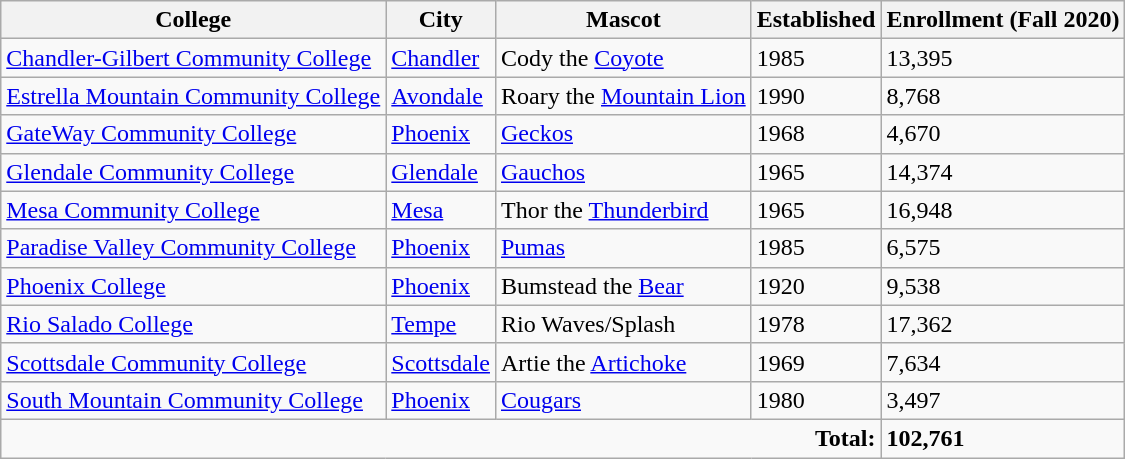<table class="wikitable sortable">
<tr>
<th>College</th>
<th>City</th>
<th>Mascot</th>
<th>Established</th>
<th>Enrollment (Fall 2020)</th>
</tr>
<tr>
<td><a href='#'>Chandler-Gilbert Community College</a></td>
<td><a href='#'>Chandler</a></td>
<td>Cody the <a href='#'>Coyote</a></td>
<td>1985</td>
<td>13,395</td>
</tr>
<tr>
<td><a href='#'>Estrella Mountain Community College</a></td>
<td><a href='#'>Avondale</a></td>
<td>Roary the <a href='#'>Mountain Lion</a></td>
<td>1990</td>
<td>8,768</td>
</tr>
<tr>
<td><a href='#'>GateWay Community College</a></td>
<td><a href='#'>Phoenix</a></td>
<td><a href='#'>Geckos</a></td>
<td>1968</td>
<td>4,670</td>
</tr>
<tr>
<td><a href='#'>Glendale Community College</a></td>
<td><a href='#'>Glendale</a></td>
<td><a href='#'>Gauchos</a></td>
<td>1965</td>
<td>14,374</td>
</tr>
<tr>
<td><a href='#'>Mesa Community College</a></td>
<td><a href='#'>Mesa</a></td>
<td>Thor the <a href='#'>Thunderbird</a></td>
<td>1965</td>
<td>16,948</td>
</tr>
<tr>
<td><a href='#'>Paradise Valley Community College</a></td>
<td><a href='#'>Phoenix</a></td>
<td><a href='#'>Pumas</a></td>
<td>1985</td>
<td>6,575</td>
</tr>
<tr>
<td><a href='#'>Phoenix College</a></td>
<td><a href='#'>Phoenix</a></td>
<td>Bumstead the <a href='#'>Bear</a></td>
<td>1920</td>
<td>9,538</td>
</tr>
<tr>
<td><a href='#'>Rio Salado College</a></td>
<td><a href='#'>Tempe</a></td>
<td>Rio Waves/Splash</td>
<td>1978</td>
<td>17,362</td>
</tr>
<tr>
<td><a href='#'>Scottsdale Community College</a></td>
<td><a href='#'>Scottsdale</a></td>
<td>Artie the <a href='#'>Artichoke</a></td>
<td>1969</td>
<td>7,634</td>
</tr>
<tr>
<td><a href='#'>South Mountain Community College</a></td>
<td><a href='#'>Phoenix</a></td>
<td><a href='#'>Cougars</a></td>
<td>1980</td>
<td>3,497</td>
</tr>
<tr>
<td colspan="4" style="text-align:right"><strong>Total:</strong></td>
<td><strong>102,761</strong></td>
</tr>
</table>
